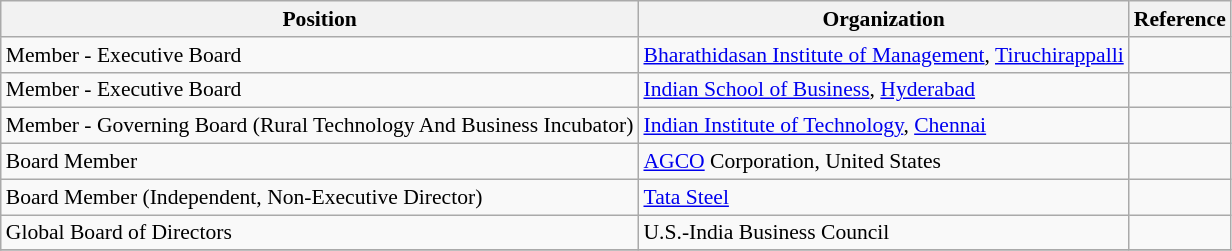<table class="wikitable" style="font-size:90%;">
<tr>
<th>Position</th>
<th>Organization</th>
<th>Reference</th>
</tr>
<tr>
<td>Member - Executive Board</td>
<td><a href='#'>Bharathidasan Institute of Management</a>, <a href='#'>Tiruchirappalli</a></td>
<td></td>
</tr>
<tr>
<td>Member - Executive Board</td>
<td><a href='#'>Indian School of Business</a>, <a href='#'>Hyderabad</a></td>
<td></td>
</tr>
<tr>
<td>Member - Governing Board (Rural Technology And Business Incubator)</td>
<td><a href='#'>Indian Institute of Technology</a>, <a href='#'>Chennai</a></td>
<td></td>
</tr>
<tr>
<td>Board Member</td>
<td><a href='#'>AGCO</a> Corporation, United States</td>
<td></td>
</tr>
<tr>
<td>Board Member (Independent, Non-Executive Director)</td>
<td><a href='#'>Tata Steel</a></td>
<td></td>
</tr>
<tr>
<td>Global Board of Directors</td>
<td>U.S.-India Business Council</td>
<td></td>
</tr>
<tr>
</tr>
</table>
